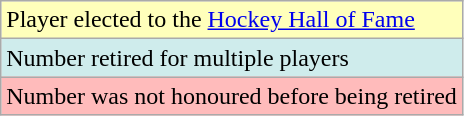<table class="wikitable floatright">
<tr>
<td style="background:#ffb;">Player elected to the <a href='#'>Hockey Hall of Fame</a></td>
</tr>
<tr>
<td style="background:#cfecec;">Number retired for multiple players</td>
</tr>
<tr>
<td style="background:#ffbbbb;">Number was not honoured before being retired</td>
</tr>
</table>
